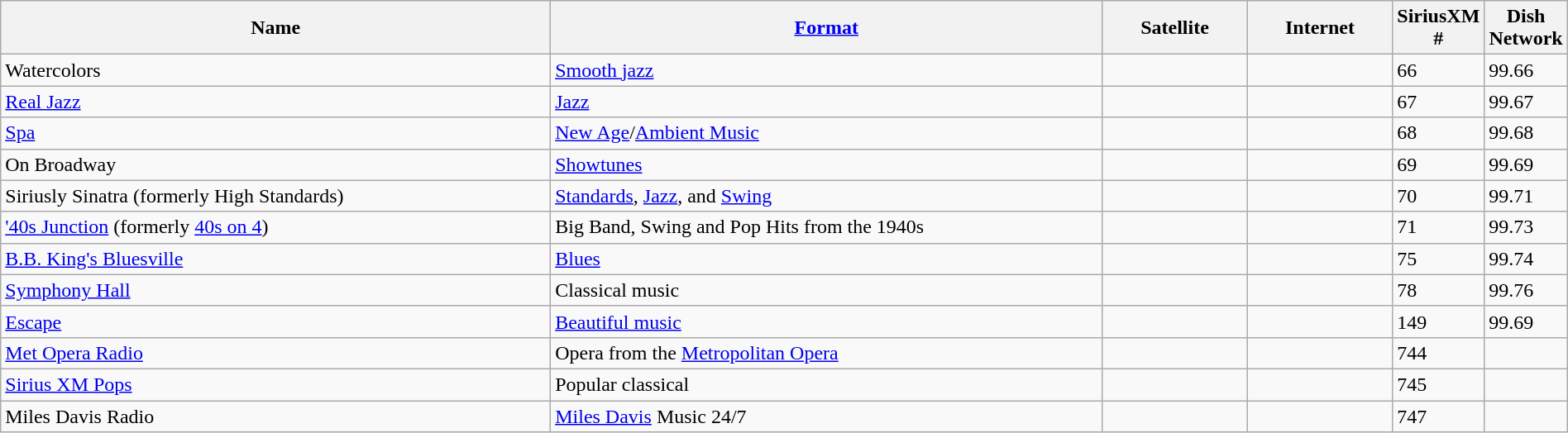<table class="wikitable sortable" style="width:100%;">
<tr>
<th width="40%">Name</th>
<th width="40%"><a href='#'>Format</a></th>
<th width="10%">Satellite</th>
<th width="10%">Internet</th>
<th width="10%">SiriusXM #</th>
<th width="50%">Dish Network</th>
</tr>
<tr>
<td>Watercolors</td>
<td><a href='#'>Smooth jazz</a></td>
<td></td>
<td></td>
<td>66</td>
<td>99.66</td>
</tr>
<tr>
<td><a href='#'>Real Jazz</a></td>
<td><a href='#'>Jazz</a></td>
<td></td>
<td></td>
<td>67</td>
<td>99.67</td>
</tr>
<tr>
<td><a href='#'>Spa</a></td>
<td><a href='#'>New Age</a>/<a href='#'>Ambient Music</a></td>
<td></td>
<td></td>
<td>68</td>
<td>99.68</td>
</tr>
<tr>
<td>On Broadway</td>
<td><a href='#'>Showtunes</a></td>
<td></td>
<td></td>
<td>69</td>
<td>99.69</td>
</tr>
<tr>
<td>Siriusly Sinatra (formerly High Standards)</td>
<td><a href='#'>Standards</a>, <a href='#'>Jazz</a>, and <a href='#'>Swing</a></td>
<td></td>
<td></td>
<td>70</td>
<td>99.71</td>
</tr>
<tr>
<td><a href='#'>'40s Junction</a> (formerly <a href='#'>40s on 4</a>)</td>
<td>Big Band, Swing and Pop Hits from the 1940s</td>
<td></td>
<td></td>
<td>71</td>
<td>99.73</td>
</tr>
<tr>
<td><a href='#'>B.B. King's Bluesville</a></td>
<td><a href='#'>Blues</a></td>
<td></td>
<td></td>
<td>75</td>
<td>99.74</td>
</tr>
<tr>
<td><a href='#'>Symphony Hall</a></td>
<td>Classical music</td>
<td></td>
<td></td>
<td>78</td>
<td>99.76</td>
</tr>
<tr>
<td><a href='#'>Escape</a></td>
<td><a href='#'>Beautiful music</a></td>
<td></td>
<td></td>
<td>149</td>
<td>99.69</td>
</tr>
<tr>
<td><a href='#'>Met Opera Radio</a></td>
<td>Opera from the <a href='#'>Metropolitan Opera</a></td>
<td></td>
<td></td>
<td>744</td>
<td></td>
</tr>
<tr>
<td><a href='#'>Sirius XM Pops</a></td>
<td>Popular classical</td>
<td></td>
<td></td>
<td>745</td>
<td></td>
</tr>
<tr>
<td>Miles Davis Radio</td>
<td><a href='#'>Miles Davis</a> Music 24/7</td>
<td></td>
<td></td>
<td>747</td>
<td></td>
</tr>
</table>
